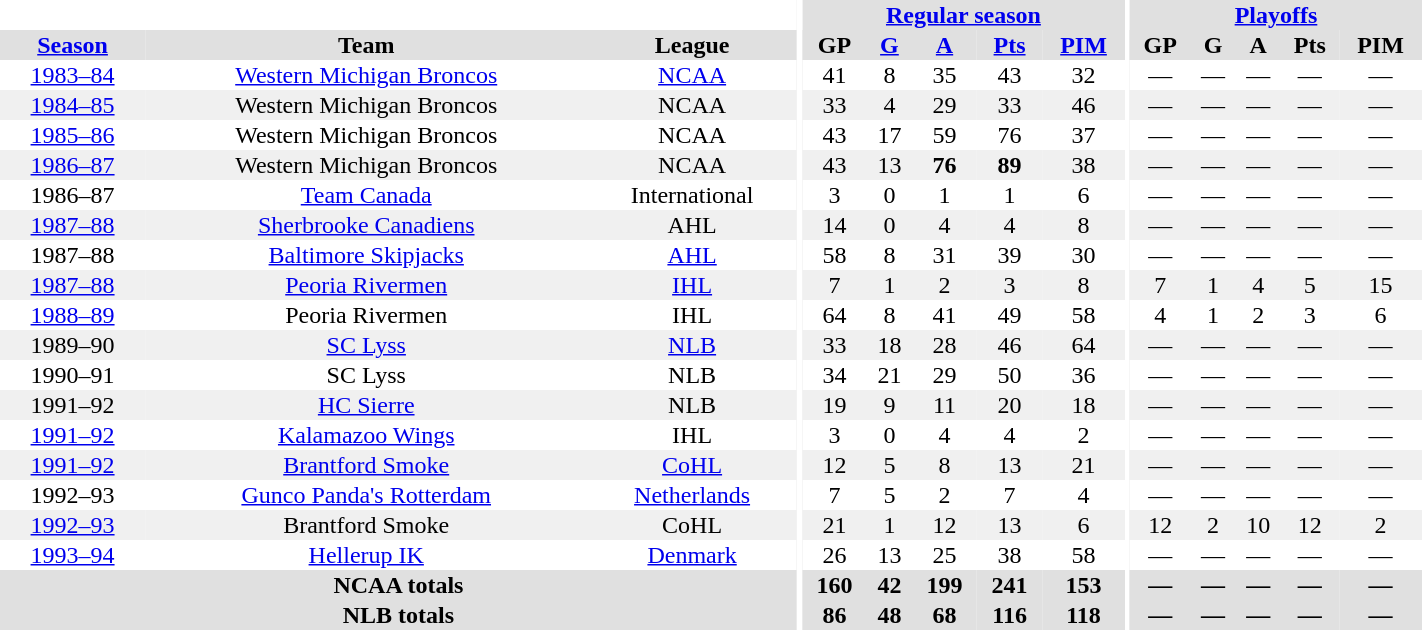<table border="0" cellpadding="1" cellspacing="0" style="text-align:center; width:75%">
<tr bgcolor="#e0e0e0">
<th colspan="3" bgcolor="#ffffff"></th>
<th rowspan="99" bgcolor="#ffffff"></th>
<th colspan="5"><a href='#'>Regular season</a></th>
<th rowspan="99" bgcolor="#ffffff"></th>
<th colspan="5"><a href='#'>Playoffs</a></th>
</tr>
<tr bgcolor="#e0e0e0">
<th><a href='#'>Season</a></th>
<th>Team</th>
<th>League</th>
<th>GP</th>
<th><a href='#'>G</a></th>
<th><a href='#'>A</a></th>
<th><a href='#'>Pts</a></th>
<th><a href='#'>PIM</a></th>
<th>GP</th>
<th>G</th>
<th>A</th>
<th>Pts</th>
<th>PIM</th>
</tr>
<tr ALIGN="center">
<td><a href='#'>1983–84</a></td>
<td><a href='#'>Western Michigan Broncos</a></td>
<td><a href='#'>NCAA</a></td>
<td>41</td>
<td>8</td>
<td>35</td>
<td>43</td>
<td>32</td>
<td>—</td>
<td>—</td>
<td>—</td>
<td>—</td>
<td>—</td>
</tr>
<tr ALIGN="center" bgcolor="#f0f0f0">
<td><a href='#'>1984–85</a></td>
<td>Western Michigan Broncos</td>
<td>NCAA</td>
<td>33</td>
<td>4</td>
<td>29</td>
<td>33</td>
<td>46</td>
<td>—</td>
<td>—</td>
<td>—</td>
<td>—</td>
<td>—</td>
</tr>
<tr ALIGN="center">
<td><a href='#'>1985–86</a></td>
<td>Western Michigan Broncos</td>
<td>NCAA</td>
<td>43</td>
<td>17</td>
<td>59</td>
<td>76</td>
<td>37</td>
<td>—</td>
<td>—</td>
<td>—</td>
<td>—</td>
<td>—</td>
</tr>
<tr ALIGN="center" bgcolor="#f0f0f0">
<td><a href='#'>1986–87</a></td>
<td>Western Michigan Broncos</td>
<td>NCAA</td>
<td>43</td>
<td>13</td>
<td><strong>76</strong></td>
<td><strong>89</strong></td>
<td>38</td>
<td>—</td>
<td>—</td>
<td>—</td>
<td>—</td>
<td>—</td>
</tr>
<tr ALIGN="center">
<td>1986–87</td>
<td><a href='#'>Team Canada</a></td>
<td>International</td>
<td>3</td>
<td>0</td>
<td>1</td>
<td>1</td>
<td>6</td>
<td>—</td>
<td>—</td>
<td>—</td>
<td>—</td>
<td>—</td>
</tr>
<tr ALIGN="center" bgcolor="#f0f0f0">
<td><a href='#'>1987–88</a></td>
<td><a href='#'>Sherbrooke Canadiens</a></td>
<td>AHL</td>
<td>14</td>
<td>0</td>
<td>4</td>
<td>4</td>
<td>8</td>
<td>—</td>
<td>—</td>
<td>—</td>
<td>—</td>
<td>—</td>
</tr>
<tr ALIGN="center">
<td>1987–88</td>
<td><a href='#'>Baltimore Skipjacks</a></td>
<td><a href='#'>AHL</a></td>
<td>58</td>
<td>8</td>
<td>31</td>
<td>39</td>
<td>30</td>
<td>—</td>
<td>—</td>
<td>—</td>
<td>—</td>
<td>—</td>
</tr>
<tr ALIGN="center" bgcolor="#f0f0f0">
<td><a href='#'>1987–88</a></td>
<td><a href='#'>Peoria Rivermen</a></td>
<td><a href='#'>IHL</a></td>
<td>7</td>
<td>1</td>
<td>2</td>
<td>3</td>
<td>8</td>
<td>7</td>
<td>1</td>
<td>4</td>
<td>5</td>
<td>15</td>
</tr>
<tr ALIGN="center">
<td><a href='#'>1988–89</a></td>
<td>Peoria Rivermen</td>
<td>IHL</td>
<td>64</td>
<td>8</td>
<td>41</td>
<td>49</td>
<td>58</td>
<td>4</td>
<td>1</td>
<td>2</td>
<td>3</td>
<td>6</td>
</tr>
<tr ALIGN="center" bgcolor="#f0f0f0">
<td>1989–90</td>
<td><a href='#'>SC Lyss</a></td>
<td><a href='#'>NLB</a></td>
<td>33</td>
<td>18</td>
<td>28</td>
<td>46</td>
<td>64</td>
<td>—</td>
<td>—</td>
<td>—</td>
<td>—</td>
<td>—</td>
</tr>
<tr ALIGN="center">
<td>1990–91</td>
<td>SC Lyss</td>
<td>NLB</td>
<td>34</td>
<td>21</td>
<td>29</td>
<td>50</td>
<td>36</td>
<td>—</td>
<td>—</td>
<td>—</td>
<td>—</td>
<td>—</td>
</tr>
<tr ALIGN="center" bgcolor="#f0f0f0">
<td>1991–92</td>
<td><a href='#'>HC Sierre</a></td>
<td>NLB</td>
<td>19</td>
<td>9</td>
<td>11</td>
<td>20</td>
<td>18</td>
<td>—</td>
<td>—</td>
<td>—</td>
<td>—</td>
<td>—</td>
</tr>
<tr ALIGN="center">
<td><a href='#'>1991–92</a></td>
<td><a href='#'>Kalamazoo Wings</a></td>
<td>IHL</td>
<td>3</td>
<td>0</td>
<td>4</td>
<td>4</td>
<td>2</td>
<td>—</td>
<td>—</td>
<td>—</td>
<td>—</td>
<td>—</td>
</tr>
<tr ALIGN="center" bgcolor="#f0f0f0">
<td><a href='#'>1991–92</a></td>
<td><a href='#'>Brantford Smoke</a></td>
<td><a href='#'>CoHL</a></td>
<td>12</td>
<td>5</td>
<td>8</td>
<td>13</td>
<td>21</td>
<td>—</td>
<td>—</td>
<td>—</td>
<td>—</td>
<td>—</td>
</tr>
<tr ALIGN="center">
<td>1992–93</td>
<td><a href='#'>Gunco Panda's Rotterdam</a></td>
<td><a href='#'>Netherlands</a></td>
<td>7</td>
<td>5</td>
<td>2</td>
<td>7</td>
<td>4</td>
<td>—</td>
<td>—</td>
<td>—</td>
<td>—</td>
<td>—</td>
</tr>
<tr ALIGN="center" bgcolor="#f0f0f0">
<td><a href='#'>1992–93</a></td>
<td>Brantford Smoke</td>
<td>CoHL</td>
<td>21</td>
<td>1</td>
<td>12</td>
<td>13</td>
<td>6</td>
<td>12</td>
<td>2</td>
<td>10</td>
<td>12</td>
<td>2</td>
</tr>
<tr ALIGN="center">
<td><a href='#'>1993–94</a></td>
<td><a href='#'>Hellerup IK</a></td>
<td><a href='#'>Denmark</a></td>
<td>26</td>
<td>13</td>
<td>25</td>
<td>38</td>
<td>58</td>
<td>—</td>
<td>—</td>
<td>—</td>
<td>—</td>
<td>—</td>
</tr>
<tr bgcolor="#e0e0e0">
<th colspan="3">NCAA totals</th>
<th>160</th>
<th>42</th>
<th><strong>199</strong></th>
<th>241</th>
<th>153</th>
<th>—</th>
<th>—</th>
<th>—</th>
<th>—</th>
<th>—</th>
</tr>
<tr bgcolor="#e0e0e0">
<th colspan="3">NLB totals</th>
<th>86</th>
<th>48</th>
<th>68</th>
<th>116</th>
<th>118</th>
<th>—</th>
<th>—</th>
<th>—</th>
<th>—</th>
<th>—</th>
</tr>
</table>
